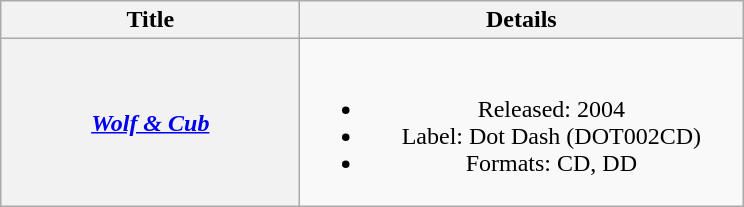<table class="wikitable plainrowheaders" style="text-align:center;">
<tr>
<th scope="col" style="width:12em;">Title</th>
<th scope="col" style="width:18em;">Details</th>
</tr>
<tr>
<th scope="row"><em><a href='#'>Wolf & Cub</a></em></th>
<td><br><ul><li>Released: 2004</li><li>Label: Dot Dash (DOT002CD)</li><li>Formats: CD, DD</li></ul></td>
</tr>
</table>
